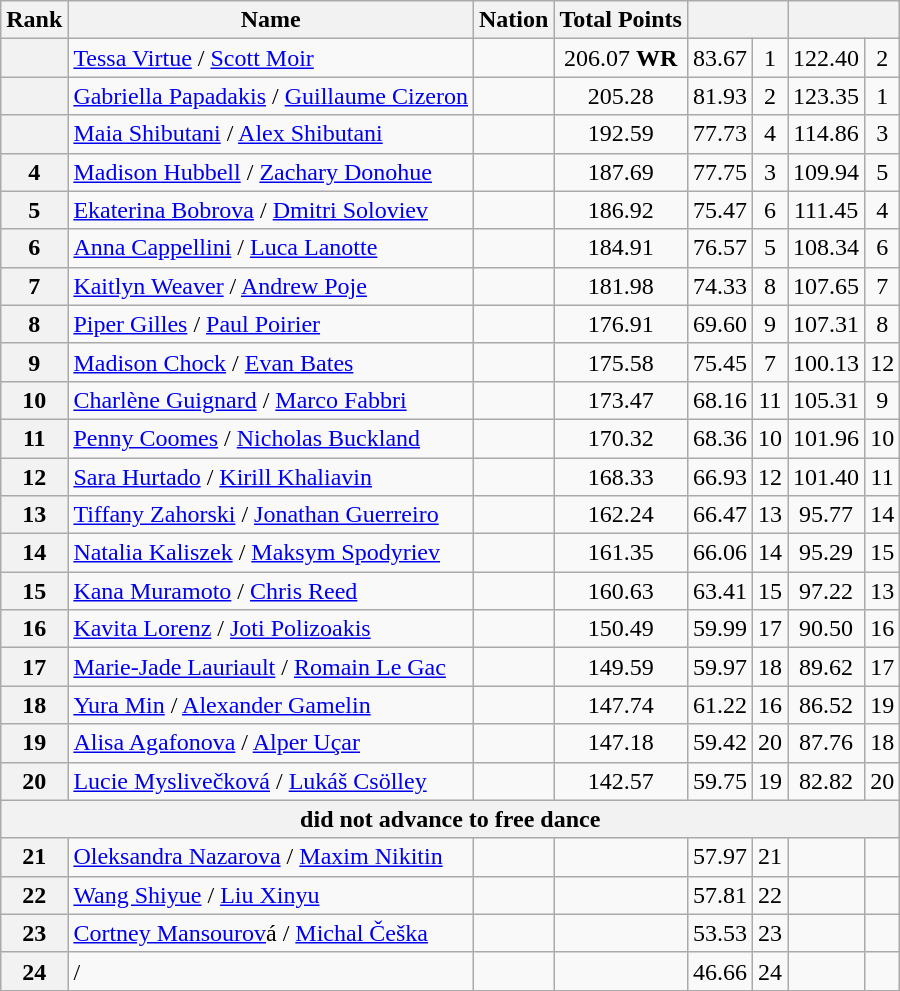<table class="wikitable sortable" style="text-align:center">
<tr>
<th>Rank</th>
<th>Name</th>
<th>Nation</th>
<th>Total Points</th>
<th colspan=2></th>
<th colspan=2></th>
</tr>
<tr>
<th></th>
<td align="left"><a href='#'>Tessa Virtue</a> / <a href='#'>Scott Moir</a></td>
<td align="left"></td>
<td>206.07 <strong>WR</strong></td>
<td>83.67</td>
<td>1</td>
<td>122.40</td>
<td>2</td>
</tr>
<tr>
<th></th>
<td align="left"><a href='#'>Gabriella Papadakis</a> / <a href='#'>Guillaume Cizeron</a></td>
<td align="left"></td>
<td>205.28</td>
<td>81.93</td>
<td>2</td>
<td>123.35</td>
<td>1</td>
</tr>
<tr>
<th></th>
<td align="left"><a href='#'>Maia Shibutani</a> / <a href='#'>Alex Shibutani</a></td>
<td align="left"></td>
<td>192.59</td>
<td>77.73</td>
<td>4</td>
<td>114.86</td>
<td>3</td>
</tr>
<tr>
<th>4</th>
<td align="left"><a href='#'>Madison Hubbell</a> / <a href='#'>Zachary Donohue</a></td>
<td align="left"></td>
<td>187.69</td>
<td>77.75</td>
<td>3</td>
<td>109.94</td>
<td>5</td>
</tr>
<tr>
<th>5</th>
<td align="left"><a href='#'>Ekaterina Bobrova</a> / <a href='#'>Dmitri Soloviev</a></td>
<td align="left"></td>
<td>186.92</td>
<td>75.47</td>
<td>6</td>
<td>111.45</td>
<td>4</td>
</tr>
<tr>
<th>6</th>
<td align=left><a href='#'>Anna Cappellini</a> / <a href='#'>Luca Lanotte</a></td>
<td align=left></td>
<td>184.91</td>
<td>76.57</td>
<td>5</td>
<td>108.34</td>
<td>6</td>
</tr>
<tr>
<th>7</th>
<td align=left><a href='#'>Kaitlyn Weaver</a> / <a href='#'>Andrew Poje</a></td>
<td align=left></td>
<td>181.98</td>
<td>74.33</td>
<td>8</td>
<td>107.65</td>
<td>7</td>
</tr>
<tr>
<th>8</th>
<td align=left><a href='#'>Piper Gilles</a> / <a href='#'>Paul Poirier</a></td>
<td align=left></td>
<td>176.91</td>
<td>69.60</td>
<td>9</td>
<td>107.31</td>
<td>8</td>
</tr>
<tr>
<th>9</th>
<td align="left"><a href='#'>Madison Chock</a> / <a href='#'>Evan Bates</a></td>
<td align="left"></td>
<td>175.58</td>
<td>75.45</td>
<td>7</td>
<td>100.13</td>
<td>12</td>
</tr>
<tr>
<th>10</th>
<td align=left><a href='#'>Charlène Guignard</a> / <a href='#'>Marco Fabbri</a></td>
<td align=left></td>
<td>173.47</td>
<td>68.16</td>
<td>11</td>
<td>105.31</td>
<td>9</td>
</tr>
<tr>
<th>11</th>
<td align=left><a href='#'>Penny Coomes</a> / <a href='#'>Nicholas Buckland</a></td>
<td align=left></td>
<td>170.32</td>
<td>68.36</td>
<td>10</td>
<td>101.96</td>
<td>10</td>
</tr>
<tr>
<th>12</th>
<td align=left><a href='#'>Sara Hurtado</a> / <a href='#'>Kirill Khaliavin</a></td>
<td align=left></td>
<td>168.33</td>
<td>66.93</td>
<td>12</td>
<td>101.40</td>
<td>11</td>
</tr>
<tr>
<th>13</th>
<td align=left><a href='#'>Tiffany Zahorski</a> / <a href='#'>Jonathan Guerreiro</a></td>
<td align=left></td>
<td>162.24</td>
<td>66.47</td>
<td>13</td>
<td>95.77</td>
<td>14</td>
</tr>
<tr>
<th>14</th>
<td align=left><a href='#'>Natalia Kaliszek</a> / <a href='#'>Maksym Spodyriev</a></td>
<td align=left></td>
<td>161.35</td>
<td>66.06</td>
<td>14</td>
<td>95.29</td>
<td>15</td>
</tr>
<tr>
<th>15</th>
<td align=left><a href='#'>Kana Muramoto</a> / <a href='#'>Chris Reed</a></td>
<td align=left></td>
<td>160.63</td>
<td>63.41</td>
<td>15</td>
<td>97.22</td>
<td>13</td>
</tr>
<tr>
<th>16</th>
<td align="left"><a href='#'>Kavita Lorenz</a> / <a href='#'>Joti Polizoakis</a></td>
<td align="left"></td>
<td>150.49</td>
<td>59.99</td>
<td>17</td>
<td>90.50</td>
<td>16</td>
</tr>
<tr>
<th>17</th>
<td align="left"><a href='#'>Marie-Jade Lauriault</a> / <a href='#'>Romain Le Gac</a></td>
<td align="left"></td>
<td>149.59</td>
<td>59.97</td>
<td>18</td>
<td>89.62</td>
<td>17</td>
</tr>
<tr>
<th>18</th>
<td align=left><a href='#'>Yura Min</a> / <a href='#'>Alexander Gamelin</a></td>
<td align=left></td>
<td>147.74</td>
<td>61.22</td>
<td>16</td>
<td>86.52</td>
<td>19</td>
</tr>
<tr>
<th>19</th>
<td align="left"><a href='#'>Alisa Agafonova</a> / <a href='#'>Alper Uçar</a></td>
<td align="left"></td>
<td>147.18</td>
<td>59.42</td>
<td>20</td>
<td>87.76</td>
<td>18</td>
</tr>
<tr>
<th>20</th>
<td align="left"><a href='#'>Lucie Myslivečková</a> / <a href='#'>Lukáš Csölley</a></td>
<td align="left"></td>
<td>142.57</td>
<td>59.75</td>
<td>19</td>
<td>82.82</td>
<td>20</td>
</tr>
<tr>
<th colspan=8>did not advance to free dance</th>
</tr>
<tr>
<th>21</th>
<td align=left><a href='#'>Oleksandra Nazarova</a> / <a href='#'>Maxim Nikitin</a></td>
<td align=left></td>
<td></td>
<td>57.97</td>
<td>21</td>
<td></td>
<td></td>
</tr>
<tr>
<th>22</th>
<td align=left><a href='#'>Wang Shiyue</a> / <a href='#'>Liu Xinyu</a></td>
<td align=left></td>
<td></td>
<td>57.81</td>
<td>22</td>
<td></td>
<td></td>
</tr>
<tr>
<th>23</th>
<td align=left><a href='#'>Cortney Mansourov</a>á / <a href='#'>Michal Češka</a></td>
<td align=left></td>
<td></td>
<td>53.53</td>
<td>23</td>
<td></td>
<td></td>
</tr>
<tr>
<th>24</th>
<td align=left> / </td>
<td align=left></td>
<td></td>
<td>46.66</td>
<td>24</td>
<td></td>
<td></td>
</tr>
</table>
